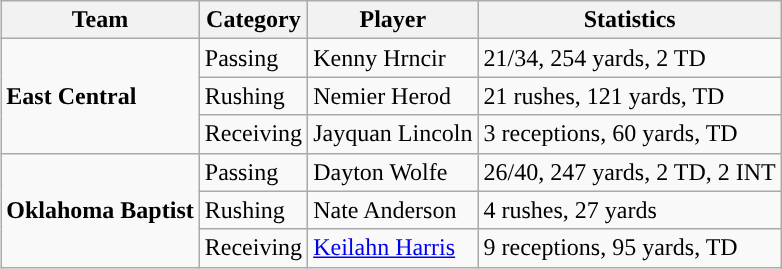<table class="wikitable" style="float: right;">
<tr>
<th>Team</th>
<th>Category</th>
<th>Player</th>
<th>Statistics</th>
</tr>
<tr>
<td rowspan=3><strong>East Central</strong></td>
<td>Passing</td>
<td>Kenny Hrncir</td>
<td>21/34, 254 yards, 2 TD</td>
</tr>
<tr>
<td>Rushing</td>
<td>Nemier Herod</td>
<td>21 rushes, 121 yards, TD</td>
</tr>
<tr>
<td>Receiving</td>
<td>Jayquan Lincoln</td>
<td>3 receptions, 60 yards, TD</td>
</tr>
<tr>
<td rowspan=3><strong>Oklahoma Baptist</strong></td>
<td>Passing</td>
<td>Dayton Wolfe</td>
<td>26/40, 247 yards, 2 TD, 2 INT</td>
</tr>
<tr>
<td>Rushing</td>
<td>Nate Anderson</td>
<td>4 rushes, 27 yards</td>
</tr>
<tr>
<td>Receiving</td>
<td><a href='#'>Keilahn Harris</a></td>
<td>9 receptions, 95 yards, TD</td>
</tr>
</table>
